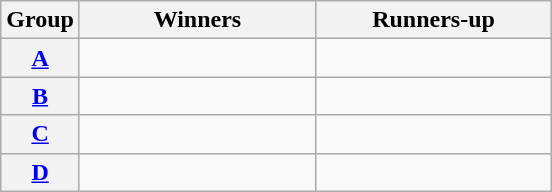<table class=wikitable>
<tr>
<th>Group</th>
<th width="150">Winners</th>
<th width="150">Runners-up</th>
</tr>
<tr>
<th><a href='#'>A</a></th>
<td></td>
<td></td>
</tr>
<tr>
<th><a href='#'>B</a></th>
<td></td>
<td></td>
</tr>
<tr>
<th><a href='#'>C</a></th>
<td></td>
<td></td>
</tr>
<tr>
<th><a href='#'>D</a></th>
<td></td>
<td></td>
</tr>
</table>
